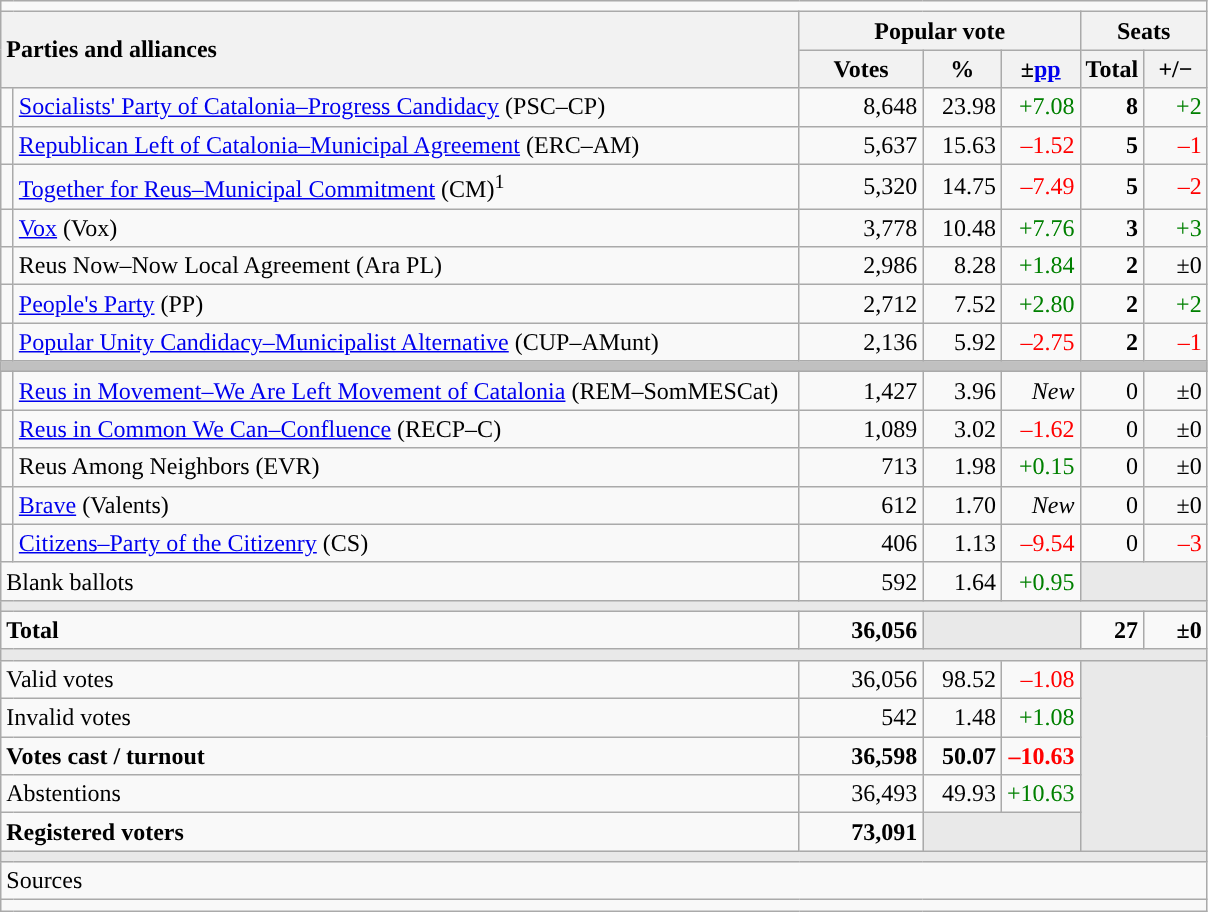<table class="wikitable" style="text-align:right;">
<tr>
<td colspan="7"></td>
</tr>
<tr>
<th style="text-align:left;" rowspan="2" colspan="2" width="525">Parties and alliances</th>
<th colspan="3">Popular vote</th>
<th colspan="2">Seats</th>
</tr>
<tr>
<th width="75">Votes</th>
<th width="45">%</th>
<th width="45">±<a href='#'>pp</a></th>
<th width="35">Total</th>
<th width="35">+/−</th>
</tr>
<tr>
<td width="1" style="color:inherit;background:"></td>
<td align="left"><a href='#'>Socialists' Party of Catalonia–Progress Candidacy</a> (PSC–CP)</td>
<td>8,648</td>
<td>23.98</td>
<td style="color:green;">+7.08</td>
<td><strong>8</strong></td>
<td style="color:green;">+2</td>
</tr>
<tr>
<td style="color:inherit;background:"></td>
<td align="left"><a href='#'>Republican Left of Catalonia–Municipal Agreement</a> (ERC–AM)</td>
<td>5,637</td>
<td>15.63</td>
<td style="color:red;">–1.52</td>
<td><strong>5</strong></td>
<td style="color:red;">–1</td>
</tr>
<tr>
<td style="color:inherit;background:"></td>
<td align="left"><a href='#'>Together for Reus–Municipal Commitment</a> (CM)<sup>1</sup></td>
<td>5,320</td>
<td>14.75</td>
<td style="color:red;">–7.49</td>
<td><strong>5</strong></td>
<td style="color:red;">–2</td>
</tr>
<tr>
<td style="color:inherit;background:"></td>
<td align="left"><a href='#'>Vox</a> (Vox)</td>
<td>3,778</td>
<td>10.48</td>
<td style="color:green;">+7.76</td>
<td><strong>3</strong></td>
<td style="color:green;">+3</td>
</tr>
<tr>
<td style="color:inherit;background:"></td>
<td align="left">Reus Now–Now Local Agreement (Ara PL)</td>
<td>2,986</td>
<td>8.28</td>
<td style="color:green;">+1.84</td>
<td><strong>2</strong></td>
<td>±0</td>
</tr>
<tr>
<td style="color:inherit;background:"></td>
<td align="left"><a href='#'>People's Party</a> (PP)</td>
<td>2,712</td>
<td>7.52</td>
<td style="color:green;">+2.80</td>
<td><strong>2</strong></td>
<td style="color:green;">+2</td>
</tr>
<tr>
<td style="color:inherit;background:"></td>
<td align="left"><a href='#'>Popular Unity Candidacy–Municipalist Alternative</a> (CUP–AMunt)</td>
<td>2,136</td>
<td>5.92</td>
<td style="color:red;">–2.75</td>
<td><strong>2</strong></td>
<td style="color:red;">–1</td>
</tr>
<tr>
<td colspan="7" bgcolor="#C0C0C0"></td>
</tr>
<tr>
<td style="color:inherit;background:"></td>
<td align="left"><a href='#'>Reus in Movement–We Are Left Movement of Catalonia</a> (REM–SomMESCat)</td>
<td>1,427</td>
<td>3.96</td>
<td><em>New</em></td>
<td>0</td>
<td>±0</td>
</tr>
<tr>
<td style="color:inherit;background:"></td>
<td align="left"><a href='#'>Reus in Common We Can–Confluence</a> (RECP–C)</td>
<td>1,089</td>
<td>3.02</td>
<td style="color:red;">–1.62</td>
<td>0</td>
<td>±0</td>
</tr>
<tr>
<td style="color:inherit;background:"></td>
<td align="left">Reus Among Neighbors (EVR)</td>
<td>713</td>
<td>1.98</td>
<td style="color:green;">+0.15</td>
<td>0</td>
<td>±0</td>
</tr>
<tr>
<td style="color:inherit;background:"></td>
<td align="left"><a href='#'>Brave</a> (Valents)</td>
<td>612</td>
<td>1.70</td>
<td><em>New</em></td>
<td>0</td>
<td>±0</td>
</tr>
<tr>
<td style="color:inherit;background:"></td>
<td align="left"><a href='#'>Citizens–Party of the Citizenry</a> (CS)</td>
<td>406</td>
<td>1.13</td>
<td style="color:red;">–9.54</td>
<td>0</td>
<td style="color:red;">–3</td>
</tr>
<tr>
<td align="left" colspan="2">Blank ballots</td>
<td>592</td>
<td>1.64</td>
<td style="color:green;">+0.95</td>
<td bgcolor="#E9E9E9" colspan="2"></td>
</tr>
<tr>
<td colspan="7" bgcolor="#E9E9E9"></td>
</tr>
<tr style="font-weight:bold;">
<td align="left" colspan="2">Total</td>
<td>36,056</td>
<td bgcolor="#E9E9E9" colspan="2"></td>
<td>27</td>
<td>±0</td>
</tr>
<tr>
<td colspan="7" bgcolor="#E9E9E9"></td>
</tr>
<tr>
<td align="left" colspan="2">Valid votes</td>
<td>36,056</td>
<td>98.52</td>
<td style="color:red;">–1.08</td>
<td bgcolor="#E9E9E9" colspan="2" rowspan="5"></td>
</tr>
<tr>
<td align="left" colspan="2">Invalid votes</td>
<td>542</td>
<td>1.48</td>
<td style="color:green;">+1.08</td>
</tr>
<tr style="font-weight:bold;">
<td align="left" colspan="2">Votes cast / turnout</td>
<td>36,598</td>
<td>50.07</td>
<td style="color:red;">–10.63</td>
</tr>
<tr>
<td align="left" colspan="2">Abstentions</td>
<td>36,493</td>
<td>49.93</td>
<td style="color:green;">+10.63</td>
</tr>
<tr style="font-weight:bold;">
<td align="left" colspan="2">Registered voters</td>
<td>73,091</td>
<td bgcolor="#E9E9E9" colspan="2"></td>
</tr>
<tr>
<td colspan="7" bgcolor="#E9E9E9"></td>
</tr>
<tr>
<td align="left" colspan="7">Sources</td>
</tr>
<tr>
<td colspan="7" style="text-align:left; max-width:790px;"></td>
</tr>
</table>
